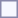<table style="border:1px solid #8888aa; background-color:#f7f8ff; padding:5px; font-size:85%; margin: 0px 8px 8px 0px;">
</table>
